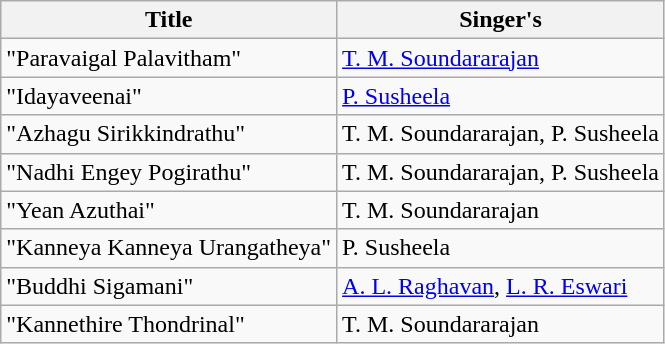<table class="wikitable">
<tr>
<th>Title</th>
<th>Singer's</th>
</tr>
<tr>
<td>"Paravaigal Palavitham"</td>
<td><a href='#'>T. M. Soundararajan</a></td>
</tr>
<tr>
<td>"Idayaveenai"</td>
<td><a href='#'>P. Susheela</a></td>
</tr>
<tr>
<td>"Azhagu Sirikkindrathu"</td>
<td>T. M. Soundararajan, P. Susheela</td>
</tr>
<tr>
<td>"Nadhi Engey Pogirathu"</td>
<td>T. M. Soundararajan, P. Susheela</td>
</tr>
<tr>
<td>"Yean Azuthai"</td>
<td>T. M. Soundararajan</td>
</tr>
<tr>
<td>"Kanneya Kanneya Urangatheya"</td>
<td>P. Susheela</td>
</tr>
<tr>
<td>"Buddhi Sigamani"</td>
<td><a href='#'>A. L. Raghavan</a>, <a href='#'>L. R. Eswari</a></td>
</tr>
<tr>
<td>"Kannethire Thondrinal"</td>
<td>T. M. Soundararajan</td>
</tr>
</table>
